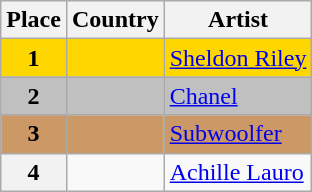<table class="wikitable plainrowheaders">
<tr>
<th scope="col">Place</th>
<th scope="col">Country</th>
<th scope="col">Artist</th>
</tr>
<tr style="background:gold;">
<th scope="row" style="background:gold;">1</th>
<td></td>
<td><a href='#'>Sheldon Riley</a></td>
</tr>
<tr style="background:silver;">
<th scope="row" style="background:silver;">2</th>
<td></td>
<td><a href='#'>Chanel</a></td>
</tr>
<tr style="background:#c96;">
<th scope="row" style="background:#c96;">3</th>
<td></td>
<td><a href='#'>Subwoolfer</a></td>
</tr>
<tr>
<th scope="row">4</th>
<td></td>
<td><a href='#'>Achille Lauro</a></td>
</tr>
</table>
